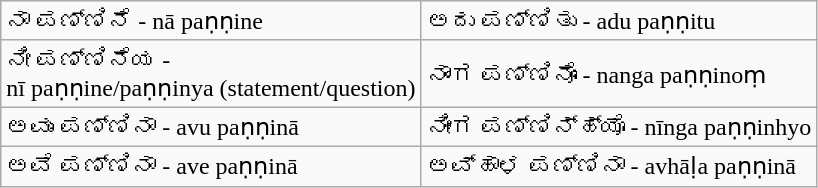<table class="wikitable">
<tr>
<td>ನಾ ಪಣ್ಣಿನೆ - nā paṇṇine</td>
<td>ಅದು ಪಣ್ಣಿತು - adu paṇṇitu</td>
</tr>
<tr>
<td>ನೀ ಪಣ್ಣಿನೆಯ -<br>nī paṇṇine/paṇṇinya (statement/question)</td>
<td>ನಾಂಗ ಪಣ್ಣಿನೊಂ - nanga paṇṇinoṃ</td>
</tr>
<tr>
<td>ಅವುಂ ಪಣ್ಣಿನಾ - avu paṇṇinā</td>
<td>ನೀಂಗ ಪಣ್ಣಿನ್ಹ್ಯೊ - nīnga paṇṇinhyo</td>
</tr>
<tr>
<td>ಅವೆ ಪಣ್ಣಿನಾ - ave paṇṇinā</td>
<td>ಅವ್ಹಾಳ ಪಣ್ಣಿನಾ - avhāḷa paṇṇinā</td>
</tr>
</table>
